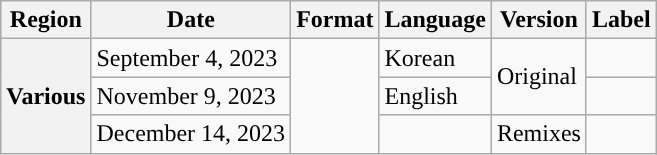<table class="wikitable plainrowheaders">
<tr>
<th scope="col">Region</th>
<th scope="col">Date</th>
<th scope="col">Format</th>
<th scope="col">Language</th>
<th scope="col">Version</th>
<th scope="col">Label</th>
</tr>
<tr>
<th scope="row" rowspan="3">Various</th>
<td>September 4, 2023</td>
<td rowspan="3"></td>
<td>Korean</td>
<td rowspan="2">Original</td>
<td></td>
</tr>
<tr>
<td>November 9, 2023</td>
<td>English</td>
<td></td>
</tr>
<tr>
<td>December 14, 2023</td>
<td></td>
<td>Remixes</td>
<td></td>
</tr>
</table>
